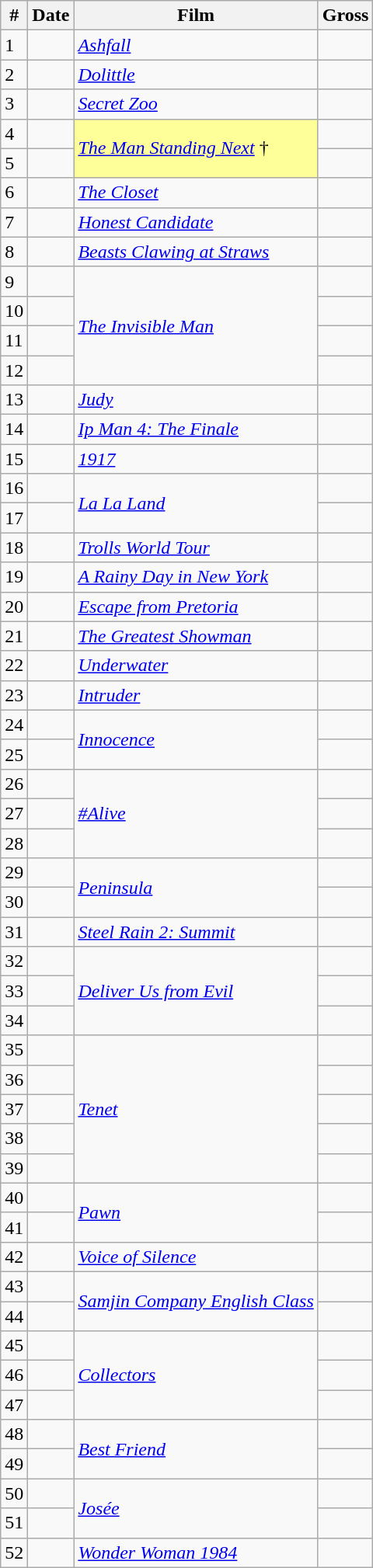<table class="wikitable sortable">
<tr>
<th>#</th>
<th>Date</th>
<th>Film</th>
<th>Gross</th>
</tr>
<tr>
<td>1</td>
<td></td>
<td><em><a href='#'>Ashfall</a></em></td>
<td></td>
</tr>
<tr>
<td>2</td>
<td></td>
<td><em><a href='#'>Dolittle</a></em></td>
<td></td>
</tr>
<tr>
<td>3</td>
<td></td>
<td><em><a href='#'>Secret Zoo</a></em></td>
<td></td>
</tr>
<tr>
<td>4</td>
<td></td>
<td rowspan="2" style="background-color:#FFFF99"><em><a href='#'>The Man Standing Next</a></em> †</td>
<td></td>
</tr>
<tr>
<td>5</td>
<td></td>
<td></td>
</tr>
<tr>
<td>6</td>
<td></td>
<td><em><a href='#'>The Closet</a></em></td>
<td></td>
</tr>
<tr>
<td>7</td>
<td></td>
<td><em><a href='#'>Honest Candidate</a></em></td>
<td></td>
</tr>
<tr>
<td>8</td>
<td></td>
<td><em><a href='#'>Beasts Clawing at Straws</a></em></td>
<td></td>
</tr>
<tr>
<td>9</td>
<td></td>
<td rowspan="4"><em><a href='#'>The Invisible Man</a></em></td>
<td></td>
</tr>
<tr>
<td>10</td>
<td></td>
<td></td>
</tr>
<tr>
<td>11</td>
<td></td>
<td></td>
</tr>
<tr>
<td>12</td>
<td></td>
<td></td>
</tr>
<tr>
<td>13</td>
<td></td>
<td><em><a href='#'>Judy</a></em></td>
<td></td>
</tr>
<tr>
<td>14</td>
<td></td>
<td><em><a href='#'>Ip Man 4: The Finale</a></em></td>
<td></td>
</tr>
<tr>
<td>15</td>
<td></td>
<td><em><a href='#'>1917</a></em></td>
<td></td>
</tr>
<tr>
<td>16</td>
<td></td>
<td rowspan="2"><em><a href='#'>La La Land</a></em></td>
<td></td>
</tr>
<tr>
<td>17</td>
<td></td>
<td></td>
</tr>
<tr>
<td>18</td>
<td></td>
<td><em><a href='#'>Trolls World Tour</a></em></td>
<td></td>
</tr>
<tr>
<td>19</td>
<td></td>
<td><em><a href='#'>A Rainy Day in New York</a></em></td>
<td></td>
</tr>
<tr>
<td>20</td>
<td></td>
<td><em><a href='#'>Escape from Pretoria</a></em></td>
<td></td>
</tr>
<tr>
<td>21</td>
<td></td>
<td><em><a href='#'>The Greatest Showman</a></em></td>
<td></td>
</tr>
<tr>
<td>22</td>
<td></td>
<td><em><a href='#'>Underwater</a></em></td>
<td></td>
</tr>
<tr>
<td>23</td>
<td></td>
<td><em><a href='#'>Intruder</a></em></td>
<td></td>
</tr>
<tr>
<td>24</td>
<td></td>
<td rowspan="2"><em><a href='#'>Innocence</a></em></td>
<td></td>
</tr>
<tr>
<td>25</td>
<td></td>
<td></td>
</tr>
<tr>
<td>26</td>
<td></td>
<td rowspan="3"><em><a href='#'>#Alive</a></em></td>
<td></td>
</tr>
<tr>
<td>27</td>
<td></td>
<td></td>
</tr>
<tr>
<td>28</td>
<td></td>
<td></td>
</tr>
<tr>
<td>29</td>
<td></td>
<td rowspan="2"><em><a href='#'>Peninsula</a></em></td>
<td></td>
</tr>
<tr>
<td>30</td>
<td></td>
<td></td>
</tr>
<tr>
<td>31</td>
<td></td>
<td><em><a href='#'>Steel Rain 2: Summit</a></em></td>
<td></td>
</tr>
<tr>
<td>32</td>
<td></td>
<td rowspan="3"><em><a href='#'>Deliver Us from Evil</a></em></td>
<td></td>
</tr>
<tr>
<td>33</td>
<td></td>
<td></td>
</tr>
<tr>
<td>34</td>
<td></td>
<td></td>
</tr>
<tr>
<td>35</td>
<td></td>
<td rowspan="5"><em><a href='#'>Tenet</a></em></td>
<td></td>
</tr>
<tr>
<td>36</td>
<td></td>
<td></td>
</tr>
<tr>
<td>37</td>
<td></td>
<td></td>
</tr>
<tr>
<td>38</td>
<td></td>
<td></td>
</tr>
<tr>
<td>39</td>
<td></td>
<td></td>
</tr>
<tr>
<td>40</td>
<td></td>
<td rowspan="2"><em><a href='#'>Pawn</a></em></td>
<td></td>
</tr>
<tr>
<td>41</td>
<td></td>
<td></td>
</tr>
<tr>
<td>42</td>
<td></td>
<td><em><a href='#'>Voice of Silence</a></em></td>
<td></td>
</tr>
<tr>
<td>43</td>
<td></td>
<td rowspan="2"><em><a href='#'>Samjin Company English Class</a></em></td>
<td></td>
</tr>
<tr>
<td>44</td>
<td></td>
<td></td>
</tr>
<tr>
<td>45</td>
<td></td>
<td rowspan="3"><em><a href='#'>Collectors</a></em></td>
<td></td>
</tr>
<tr>
<td>46</td>
<td></td>
<td></td>
</tr>
<tr>
<td>47</td>
<td></td>
<td></td>
</tr>
<tr>
<td>48</td>
<td></td>
<td rowspan="2"><em><a href='#'>Best Friend</a></em></td>
<td></td>
</tr>
<tr>
<td>49</td>
<td></td>
<td></td>
</tr>
<tr>
<td>50</td>
<td></td>
<td rowspan="2"><em><a href='#'>Josée</a></em></td>
<td></td>
</tr>
<tr>
<td>51</td>
<td></td>
<td></td>
</tr>
<tr>
<td>52</td>
<td></td>
<td><em><a href='#'>Wonder Woman 1984</a></em></td>
<td></td>
</tr>
</table>
